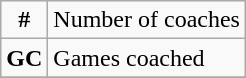<table class="wikitable">
<tr>
<td align="center"><strong>#</strong></td>
<td>Number of coaches</td>
</tr>
<tr>
<td><strong>GC</strong></td>
<td>Games coached</td>
</tr>
<tr>
</tr>
</table>
